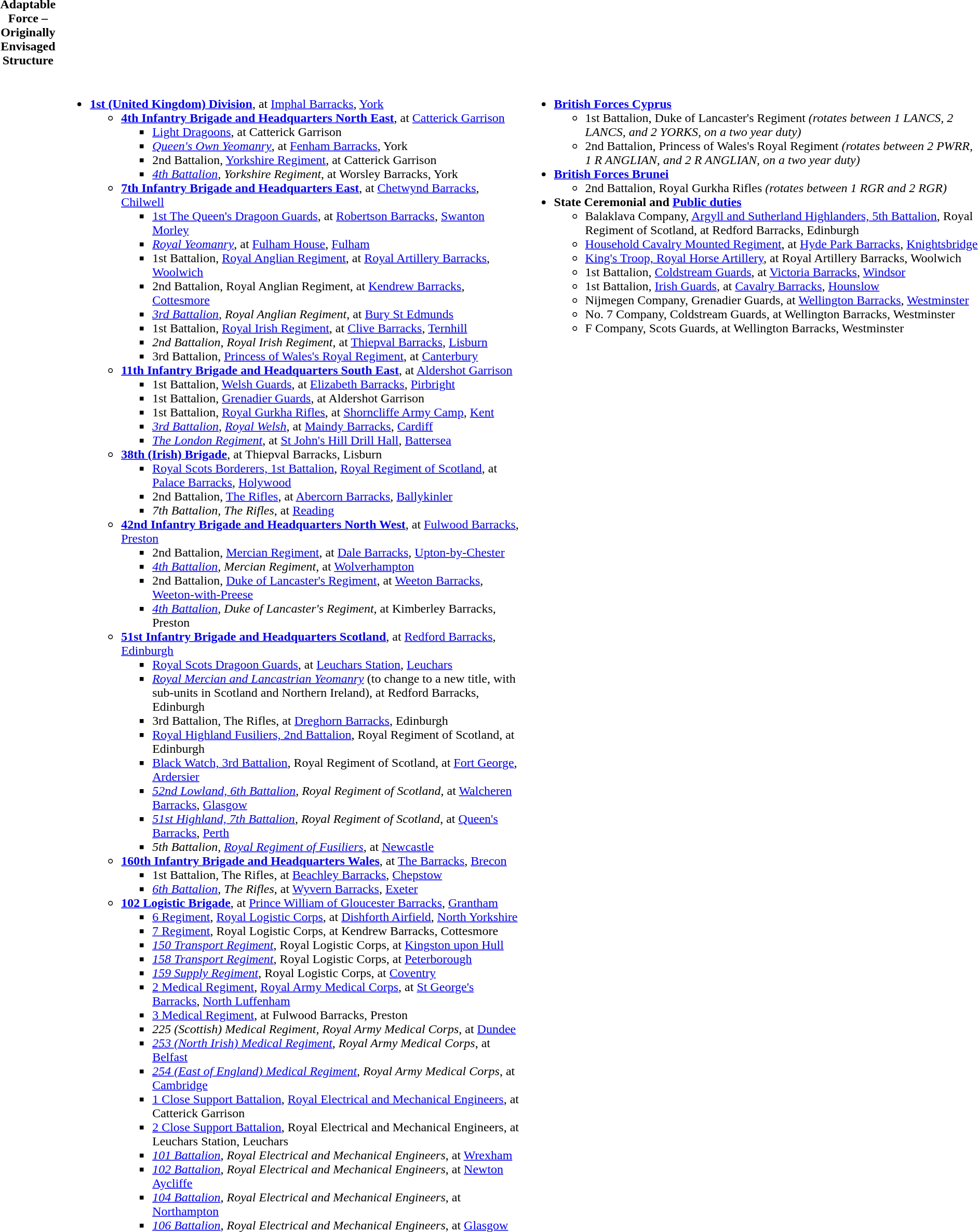<table class="toccolours collapsible collapsed" style="width:100%; background:transparent;">
<tr>
<th colspan=>Adaptable Force – Originally Envisaged Structure</th>
</tr>
<tr>
<td colspan="2"><br></td>
<td style="text-align:left; width:50%; vertical-align:top;"><br><ul><li><strong><a href='#'>1st (United Kingdom) Division</a></strong>, at <a href='#'>Imphal Barracks</a>, <a href='#'>York</a><ul><li><strong><a href='#'>4th Infantry Brigade and Headquarters North East</a></strong>, at <a href='#'>Catterick Garrison</a><ul><li><a href='#'>Light Dragoons</a>, at Catterick Garrison</li><li><em><a href='#'>Queen's Own Yeomanry</a></em>, at <a href='#'>Fenham Barracks</a>, York</li><li>2nd Battalion, <a href='#'>Yorkshire Regiment</a>, at Catterick Garrison</li><li><em><a href='#'>4th Battalion</a>, Yorkshire Regiment</em>, at Worsley Barracks, York</li></ul></li><li><strong><a href='#'>7th Infantry Brigade and Headquarters East</a></strong>, at <a href='#'>Chetwynd Barracks</a>, <a href='#'>Chilwell</a><ul><li><a href='#'>1st The Queen's Dragoon Guards</a>, at <a href='#'>Robertson Barracks</a>, <a href='#'>Swanton Morley</a></li><li><em><a href='#'>Royal Yeomanry</a></em>, at <a href='#'>Fulham House</a>, <a href='#'>Fulham</a></li><li>1st Battalion, <a href='#'>Royal Anglian Regiment</a>, at <a href='#'>Royal Artillery Barracks</a>, <a href='#'>Woolwich</a></li><li>2nd Battalion, Royal Anglian Regiment, at <a href='#'>Kendrew Barracks</a>, <a href='#'>Cottesmore</a></li><li><em><a href='#'>3rd Battalion</a>, Royal Anglian Regiment</em>, at <a href='#'>Bury St Edmunds</a></li><li>1st Battalion, <a href='#'>Royal Irish Regiment</a>, at <a href='#'>Clive Barracks</a>, <a href='#'>Ternhill</a></li><li><em>2nd Battalion, Royal Irish Regiment</em>, at <a href='#'>Thiepval Barracks</a>, <a href='#'>Lisburn</a></li><li>3rd Battalion, <a href='#'>Princess of Wales's Royal Regiment</a>, at <a href='#'>Canterbury</a></li></ul></li><li><strong><a href='#'>11th Infantry Brigade and Headquarters South East</a></strong>, at <a href='#'>Aldershot Garrison</a><ul><li>1st Battalion, <a href='#'>Welsh Guards</a>, at <a href='#'>Elizabeth Barracks</a>, <a href='#'>Pirbright</a></li><li>1st Battalion, <a href='#'>Grenadier Guards</a>, at Aldershot Garrison</li><li>1st Battalion, <a href='#'>Royal Gurkha Rifles</a>, at <a href='#'>Shorncliffe Army Camp</a>, <a href='#'>Kent</a></li><li><em><a href='#'>3rd Battalion</a>, <a href='#'>Royal Welsh</a></em>, at <a href='#'>Maindy Barracks</a>, <a href='#'>Cardiff</a></li><li><em><a href='#'>The London Regiment</a></em>, at <a href='#'>St John's Hill Drill Hall</a>, <a href='#'>Battersea</a></li></ul></li><li><strong><a href='#'>38th (Irish) Brigade</a></strong>, at Thiepval Barracks, Lisburn<ul><li><a href='#'>Royal Scots Borderers, 1st Battalion</a>, <a href='#'>Royal Regiment of Scotland</a>, at <a href='#'>Palace Barracks</a>, <a href='#'>Holywood</a></li><li>2nd Battalion, <a href='#'>The Rifles</a>, at <a href='#'>Abercorn Barracks</a>, <a href='#'>Ballykinler</a></li><li><em>7th Battalion, The Rifles</em>, at <a href='#'>Reading</a></li></ul></li><li><strong><a href='#'>42nd Infantry Brigade and Headquarters North West</a></strong>, at <a href='#'>Fulwood Barracks</a>, <a href='#'>Preston</a><ul><li>2nd Battalion, <a href='#'>Mercian Regiment</a>, at <a href='#'>Dale Barracks</a>, <a href='#'>Upton-by-Chester</a></li><li><em><a href='#'>4th Battalion</a>, Mercian Regiment</em>, at <a href='#'>Wolverhampton</a></li><li>2nd Battalion, <a href='#'>Duke of Lancaster's Regiment</a>, at <a href='#'>Weeton Barracks</a>, <a href='#'>Weeton-with-Preese</a></li><li><em><a href='#'>4th Battalion</a>, Duke of Lancaster's Regiment</em>, at Kimberley Barracks, Preston</li></ul></li><li><strong><a href='#'>51st Infantry Brigade and Headquarters Scotland</a></strong>, at <a href='#'>Redford Barracks</a>, <a href='#'>Edinburgh</a><ul><li><a href='#'>Royal Scots Dragoon Guards</a>, at <a href='#'>Leuchars Station</a>, <a href='#'>Leuchars</a></li><li><em><a href='#'>Royal Mercian and Lancastrian Yeomanry</a></em> (to change to a new title, with sub-units in Scotland and Northern Ireland), at Redford Barracks, Edinburgh</li><li>3rd Battalion, The Rifles, at <a href='#'>Dreghorn Barracks</a>, Edinburgh</li><li><a href='#'>Royal Highland Fusiliers, 2nd Battalion</a>, Royal Regiment of Scotland, at Edinburgh</li><li><a href='#'>Black Watch, 3rd Battalion</a>, Royal Regiment of Scotland, at <a href='#'>Fort George</a>, <a href='#'>Ardersier</a></li><li><em><a href='#'>52nd Lowland, 6th Battalion</a>, Royal Regiment of Scotland</em>, at <a href='#'>Walcheren Barracks</a>, <a href='#'>Glasgow</a></li><li><em><a href='#'>51st Highland, 7th Battalion</a>, Royal Regiment of Scotland</em>, at <a href='#'>Queen's Barracks</a>, <a href='#'>Perth</a></li><li><em>5th Battalion, <a href='#'>Royal Regiment of Fusiliers</a></em>, at <a href='#'>Newcastle</a></li></ul></li><li><strong><a href='#'>160th Infantry Brigade and Headquarters Wales</a></strong>, at <a href='#'>The Barracks</a>, <a href='#'>Brecon</a><ul><li>1st Battalion, The Rifles, at <a href='#'>Beachley Barracks</a>, <a href='#'>Chepstow</a></li><li><em><a href='#'>6th Battalion</a>, The Rifles</em>, at <a href='#'>Wyvern Barracks</a>, <a href='#'>Exeter</a></li></ul></li><li><strong><a href='#'>102 Logistic Brigade</a></strong>, at <a href='#'>Prince William of Gloucester Barracks</a>, <a href='#'>Grantham</a><ul><li><a href='#'>6 Regiment</a>, <a href='#'>Royal Logistic Corps</a>, at <a href='#'>Dishforth Airfield</a>, <a href='#'>North Yorkshire</a></li><li><a href='#'>7 Regiment</a>, Royal Logistic Corps, at Kendrew Barracks, Cottesmore</li><li><em><a href='#'>150 Transport Regiment</a></em>, Royal Logistic Corps, at <a href='#'>Kingston upon Hull</a></li><li><em><a href='#'>158 Transport Regiment</a></em>, Royal Logistic Corps, at <a href='#'>Peterborough</a></li><li><em><a href='#'>159 Supply Regiment</a></em>, Royal Logistic Corps, at <a href='#'>Coventry</a></li><li><a href='#'>2 Medical Regiment</a>, <a href='#'>Royal Army Medical Corps</a>, at <a href='#'>St George's Barracks</a>, <a href='#'>North Luffenham</a></li><li><a href='#'>3 Medical Regiment</a>, at Fulwood Barracks, Preston</li><li><em>225 (Scottish) Medical Regiment, Royal Army Medical Corps</em>, at <a href='#'>Dundee</a></li><li><em><a href='#'>253 (North Irish) Medical Regiment</a>, Royal Army Medical Corps</em>, at <a href='#'>Belfast</a></li><li><em><a href='#'>254 (East of England) Medical Regiment</a>, Royal Army Medical Corps</em>, at <a href='#'>Cambridge</a></li><li><a href='#'>1 Close Support Battalion</a>, <a href='#'>Royal Electrical and Mechanical Engineers</a>, at Catterick Garrison</li><li><a href='#'>2 Close Support Battalion</a>, Royal Electrical and Mechanical Engineers, at Leuchars Station, Leuchars</li><li><em><a href='#'>101 Battalion</a>, Royal Electrical and Mechanical Engineers</em>, at <a href='#'>Wrexham</a></li><li><em><a href='#'>102 Battalion</a>, Royal Electrical and Mechanical Engineers</em>, at <a href='#'>Newton Aycliffe</a></li><li><em><a href='#'>104 Battalion</a>, Royal Electrical and Mechanical Engineers</em>, at <a href='#'>Northampton</a></li><li><em><a href='#'>106 Battalion</a>, Royal Electrical and Mechanical Engineers</em>, at <a href='#'>Glasgow</a></li></ul></li></ul></li></ul></td>
<td style="text-align:left; width:50%; vertical-align:top;"><br><ul><li><strong><a href='#'>British Forces Cyprus</a></strong><ul><li>1st Battalion, Duke of Lancaster's Regiment <em>(rotates between 1 LANCS, 2 LANCS, and 2 YORKS, on a two year duty)</em></li><li>2nd Battalion, Princess of Wales's Royal Regiment <em>(rotates between 2 PWRR, 1 R ANGLIAN, and 2 R ANGLIAN, on a two year duty)</em></li></ul></li><li><strong><a href='#'>British Forces Brunei</a></strong><ul><li>2nd Battalion, Royal Gurkha Rifles <em>(rotates between 1 RGR and 2 RGR)</em></li></ul></li><li><strong>State Ceremonial and <a href='#'>Public duties</a></strong><ul><li>Balaklava Company, <a href='#'>Argyll and Sutherland Highlanders, 5th Battalion</a>, Royal Regiment of Scotland, at Redford Barracks, Edinburgh</li><li><a href='#'>Household Cavalry Mounted Regiment</a>, at <a href='#'>Hyde Park Barracks</a>, <a href='#'>Knightsbridge</a></li><li><a href='#'>King's Troop, Royal Horse Artillery</a>, at Royal Artillery Barracks, Woolwich</li><li>1st Battalion, <a href='#'>Coldstream Guards</a>, at <a href='#'>Victoria Barracks</a>, <a href='#'>Windsor</a></li><li>1st Battalion, <a href='#'>Irish Guards</a>, at <a href='#'>Cavalry Barracks</a>, <a href='#'>Hounslow</a></li><li>Nijmegen Company, Grenadier Guards, at <a href='#'>Wellington Barracks</a>, <a href='#'>Westminster</a></li><li>No. 7 Company, Coldstream Guards, at Wellington Barracks, Westminster</li><li>F Company, Scots Guards, at Wellington Barracks, Westminster</li></ul></li></ul></td>
</tr>
</table>
